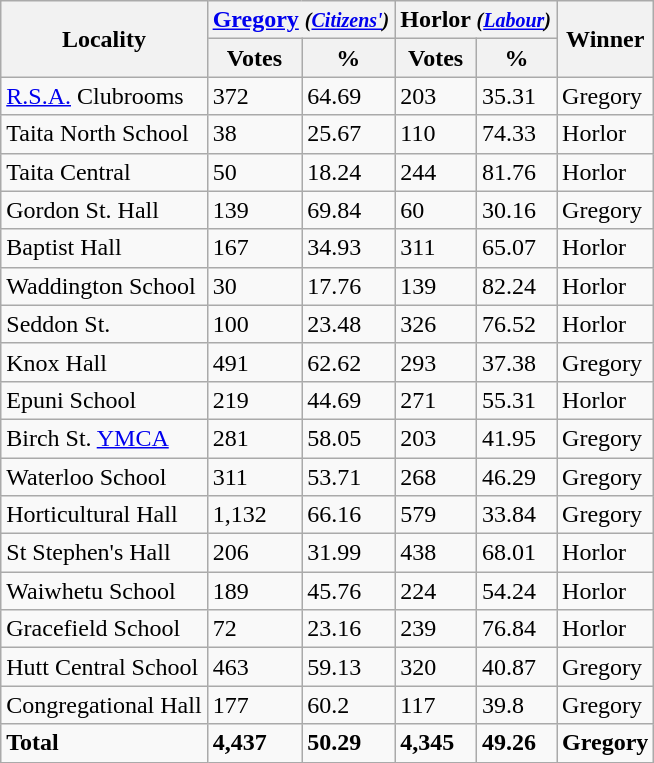<table class="wikitable sortable">
<tr>
<th rowspan=2>Locality</th>
<th colspan=2><a href='#'>Gregory</a> <em><small>(<a href='#'>Citizens'</a>)</small></em></th>
<th colspan=2>Horlor <small><em>(<a href='#'>Labour</a>)</em></small></th>
<th rowspan=2>Winner</th>
</tr>
<tr>
<th>Votes</th>
<th>%</th>
<th>Votes</th>
<th>%</th>
</tr>
<tr>
<td><a href='#'>R.S.A.</a> Clubrooms</td>
<td>372</td>
<td>64.69</td>
<td>203</td>
<td>35.31</td>
<td>Gregory</td>
</tr>
<tr>
<td>Taita North School</td>
<td>38</td>
<td>25.67</td>
<td>110</td>
<td>74.33</td>
<td>Horlor</td>
</tr>
<tr>
<td>Taita Central</td>
<td>50</td>
<td>18.24</td>
<td>244</td>
<td>81.76</td>
<td>Horlor</td>
</tr>
<tr>
<td>Gordon St. Hall</td>
<td>139</td>
<td>69.84</td>
<td>60</td>
<td>30.16</td>
<td>Gregory</td>
</tr>
<tr>
<td>Baptist Hall</td>
<td>167</td>
<td>34.93</td>
<td>311</td>
<td>65.07</td>
<td>Horlor</td>
</tr>
<tr>
<td>Waddington School</td>
<td>30</td>
<td>17.76</td>
<td>139</td>
<td>82.24</td>
<td>Horlor</td>
</tr>
<tr>
<td>Seddon St.</td>
<td>100</td>
<td>23.48</td>
<td>326</td>
<td>76.52</td>
<td>Horlor</td>
</tr>
<tr>
<td>Knox Hall</td>
<td>491</td>
<td>62.62</td>
<td>293</td>
<td>37.38</td>
<td>Gregory</td>
</tr>
<tr>
<td>Epuni School</td>
<td>219</td>
<td>44.69</td>
<td>271</td>
<td>55.31</td>
<td>Horlor</td>
</tr>
<tr>
<td>Birch St. <a href='#'>YMCA</a></td>
<td>281</td>
<td>58.05</td>
<td>203</td>
<td>41.95</td>
<td>Gregory</td>
</tr>
<tr>
<td>Waterloo School</td>
<td>311</td>
<td>53.71</td>
<td>268</td>
<td>46.29</td>
<td>Gregory</td>
</tr>
<tr>
<td>Horticultural Hall</td>
<td>1,132</td>
<td>66.16</td>
<td>579</td>
<td>33.84</td>
<td>Gregory</td>
</tr>
<tr>
<td>St Stephen's Hall</td>
<td>206</td>
<td>31.99</td>
<td>438</td>
<td>68.01</td>
<td>Horlor</td>
</tr>
<tr>
<td>Waiwhetu School</td>
<td>189</td>
<td>45.76</td>
<td>224</td>
<td>54.24</td>
<td>Horlor</td>
</tr>
<tr>
<td>Gracefield School</td>
<td>72</td>
<td>23.16</td>
<td>239</td>
<td>76.84</td>
<td>Horlor</td>
</tr>
<tr>
<td>Hutt Central School</td>
<td>463</td>
<td>59.13</td>
<td>320</td>
<td>40.87</td>
<td>Gregory</td>
</tr>
<tr>
<td>Congregational Hall</td>
<td>177</td>
<td>60.2</td>
<td>117</td>
<td>39.8</td>
<td>Gregory</td>
</tr>
<tr>
<td><strong>Total</strong></td>
<td><strong>4,437</strong></td>
<td><strong>50.29</strong></td>
<td><strong>4,345</strong></td>
<td><strong>49.26</strong></td>
<td><strong>Gregory</strong></td>
</tr>
</table>
